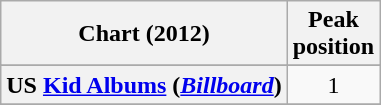<table class="wikitable sortable plainrowheaders" style="text-align:center">
<tr>
<th scope="col">Chart (2012)</th>
<th scope="col">Peak<br>position</th>
</tr>
<tr>
</tr>
<tr>
<th scope="row">US <a href='#'>Kid Albums</a> (<em><a href='#'>Billboard</a></em>)</th>
<td>1</td>
</tr>
<tr>
</tr>
</table>
